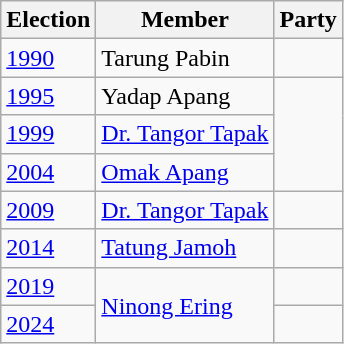<table class="wikitable sortable">
<tr>
<th>Election</th>
<th>Member</th>
<th colspan=2>Party</th>
</tr>
<tr>
<td><a href='#'>1990</a></td>
<td>Tarung Pabin</td>
<td></td>
</tr>
<tr>
<td><a href='#'>1995</a></td>
<td>Yadap Apang</td>
</tr>
<tr>
<td><a href='#'>1999</a></td>
<td><a href='#'>Dr. Tangor Tapak</a></td>
</tr>
<tr>
<td><a href='#'>2004</a></td>
<td><a href='#'>Omak Apang</a></td>
</tr>
<tr>
<td><a href='#'>2009</a></td>
<td><a href='#'>Dr. Tangor Tapak</a></td>
<td></td>
</tr>
<tr>
<td><a href='#'>2014</a></td>
<td><a href='#'>Tatung Jamoh</a></td>
<td></td>
</tr>
<tr>
<td><a href='#'>2019</a></td>
<td rowspan=2><a href='#'>Ninong Ering</a></td>
</tr>
<tr>
<td><a href='#'>2024</a></td>
<td></td>
</tr>
</table>
